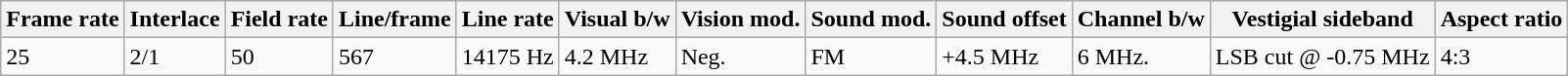<table class="wikitable">
<tr>
<th>Frame rate</th>
<th>Interlace</th>
<th>Field rate</th>
<th>Line/frame</th>
<th>Line rate</th>
<th>Visual b/w</th>
<th>Vision mod.</th>
<th>Sound mod.</th>
<th>Sound offset</th>
<th>Channel b/w</th>
<th>Vestigial sideband</th>
<th>Aspect ratio</th>
</tr>
<tr>
<td>25</td>
<td>2/1</td>
<td>50</td>
<td>567</td>
<td>14175 Hz</td>
<td>4.2 MHz</td>
<td>Neg.</td>
<td>FM</td>
<td>+4.5 MHz</td>
<td>6 MHz.</td>
<td>LSB cut @ -0.75 MHz</td>
<td>4:3</td>
</tr>
</table>
